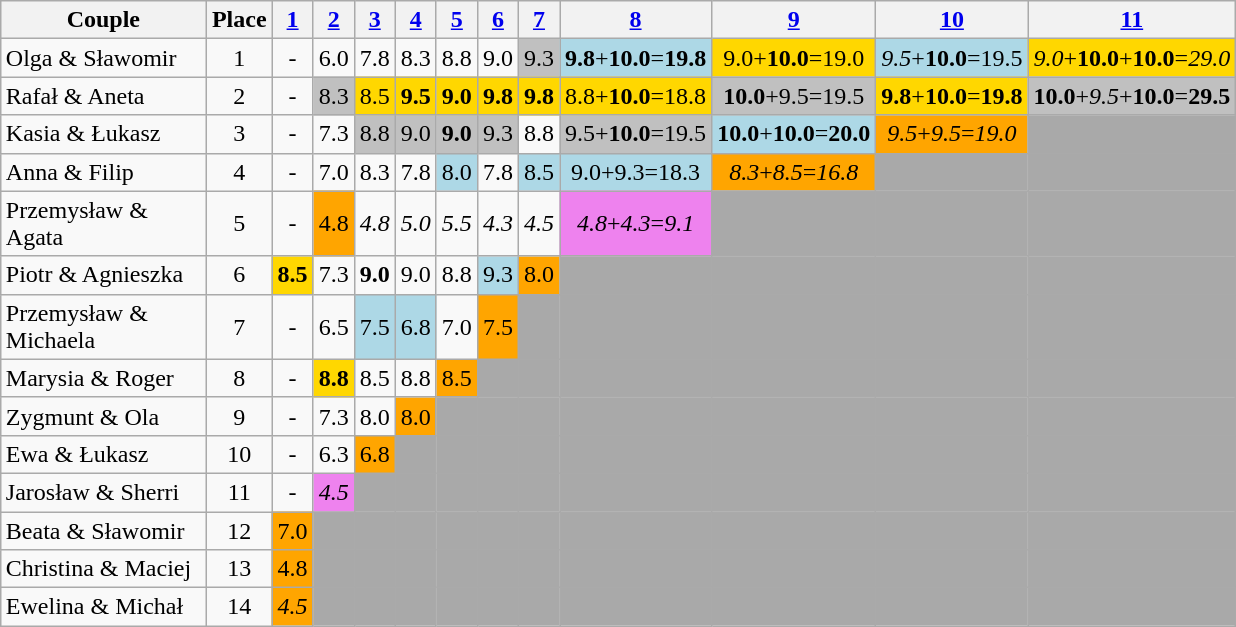<table class="wikitable sortable" style="margin:auto;text-align:center;">
<tr>
<th style="width:130px;">Couple</th>
<th>Place</th>
<th><a href='#'>1</a></th>
<th><a href='#'>2</a></th>
<th><a href='#'>3</a></th>
<th><a href='#'>4</a></th>
<th><a href='#'>5</a></th>
<th><a href='#'>6</a></th>
<th><a href='#'>7</a></th>
<th><a href='#'>8</a></th>
<th><a href='#'>9</a></th>
<th><a href='#'>10</a></th>
<th><a href='#'>11</a></th>
</tr>
<tr>
<td style="text-align:left;">Olga & Sławomir</td>
<td>1</td>
<td>-</td>
<td>6.0</td>
<td>7.8</td>
<td>8.3</td>
<td>8.8</td>
<td>9.0</td>
<td style="background:silver;">9.3</td>
<td style="background:lightblue;"><span><strong>9.8</strong></span>+<span><strong>10.0</strong></span>=<span><strong>19.8</strong></span></td>
<td style="background:gold;">9.0+<span><strong>10.0</strong></span>=19.0</td>
<td style="background:lightblue;"><span><em>9.5</em></span>+<span><strong>10.0</strong></span>=19.5</td>
<td style="background:gold;"><span><em>9.0</em></span>+<span><strong>10.0</strong></span>+<span><strong>10.0</strong></span>=<span><em>29.0</em></span></td>
</tr>
<tr>
<td style="text-align:left;">Rafał & Aneta</td>
<td>2</td>
<td>-</td>
<td style="background:silver;">8.3</td>
<td style="background:gold;">8.5</td>
<td style="background:gold;"><span><strong>9.5</strong></span></td>
<td style="background:gold;"><span><strong>9.0</strong></span></td>
<td style="background:gold;"><span><strong>9.8</strong></span></td>
<td style="background:gold;"><span><strong>9.8</strong></span></td>
<td style="background:gold;">8.8+<span><strong>10.0</strong></span>=18.8</td>
<td style="background:silver;"><span><strong>10.0</strong></span>+9.5=19.5</td>
<td style="background:gold;"><span><strong>9.8</strong></span>+<span><strong>10.0</strong></span>=<span><strong>19.8</strong></span></td>
<td style="background:silver;"><span><strong>10.0</strong></span>+<span><em>9.5</em></span>+<span><strong>10.0</strong></span>=<span><strong>29.5</strong></span></td>
</tr>
<tr>
<td style="text-align:left;">Kasia & Łukasz</td>
<td>3</td>
<td>-</td>
<td>7.3</td>
<td style="background:silver;">8.8</td>
<td style="background:silver;">9.0</td>
<td style="background:silver;"><span><strong>9.0</strong></span></td>
<td style="background:silver;">9.3</td>
<td>8.8</td>
<td style="background:silver;">9.5+<span><strong>10.0</strong></span>=19.5</td>
<td style="background:lightblue;"><span><strong>10.0</strong></span>+<span><strong>10.0</strong></span>=<span><strong>20.0</strong></span></td>
<td style="background:orange;"><span><em>9.5</em></span>+<span><em>9.5</em></span>=<span><em>19.0</em></span></td>
<td style="background:darkgrey;"></td>
</tr>
<tr>
<td style="text-align:left;">Anna & Filip</td>
<td>4</td>
<td>-</td>
<td>7.0</td>
<td>8.3</td>
<td>7.8</td>
<td style="background:lightblue;">8.0</td>
<td>7.8</td>
<td style="background:lightblue;">8.5</td>
<td style="background:lightblue;">9.0+9.3=18.3</td>
<td style="background:orange;"><span><em>8.3</em></span>+<span><em>8.5</em></span>=<span><em>16.8</em></span></td>
<td style="background:darkgrey;"></td>
<td style="background:darkgrey;"></td>
</tr>
<tr>
<td style="text-align:left;">Przemysław & Agata</td>
<td>5</td>
<td>-</td>
<td style="background:orange;">4.8</td>
<td><span><em>4.8</em></span></td>
<td><span><em>5.0</em></span></td>
<td><span><em>5.5</em></span></td>
<td><span><em>4.3</em></span></td>
<td><span><em>4.5</em></span></td>
<td style="background:violet;"><span><em>4.8</em></span>+<span><em>4.3</em></span>=<span><em>9.1</em></span></td>
<td style="background:darkgrey;"></td>
<td style="background:darkgrey;"></td>
<td style="background:darkgrey;"></td>
</tr>
<tr>
<td style="text-align:left;">Piotr & Agnieszka</td>
<td>6</td>
<td style="background:gold;"><span><strong>8.5</strong></span></td>
<td>7.3</td>
<td><span><strong>9.0</strong></span></td>
<td>9.0</td>
<td>8.8</td>
<td style="background:lightblue;">9.3</td>
<td style="background:orange;">8.0</td>
<td style="background:darkgrey;"></td>
<td style="background:darkgrey;"></td>
<td style="background:darkgrey;"></td>
<td style="background:darkgrey;"></td>
</tr>
<tr>
<td style="text-align:left;">Przemysław & Michaela</td>
<td>7</td>
<td>-</td>
<td>6.5</td>
<td style="background:lightblue;">7.5</td>
<td style="background:lightblue;">6.8</td>
<td>7.0</td>
<td style="background:orange;">7.5</td>
<td style="background:darkgrey;"></td>
<td style="background:darkgrey;"></td>
<td style="background:darkgrey;"></td>
<td style="background:darkgrey;"></td>
<td style="background:darkgrey;"></td>
</tr>
<tr>
<td style="text-align:left;">Marysia & Roger</td>
<td>8</td>
<td>-</td>
<td style="background:gold;"><span><strong>8.8</strong></span></td>
<td>8.5</td>
<td>8.8</td>
<td style="background:orange;">8.5</td>
<td style="background:darkgrey;"></td>
<td style="background:darkgrey;"></td>
<td style="background:darkgrey;"></td>
<td style="background:darkgrey;"></td>
<td style="background:darkgrey;"></td>
<td style="background:darkgrey;"></td>
</tr>
<tr>
<td style="text-align:left;">Zygmunt & Ola</td>
<td>9</td>
<td>-</td>
<td>7.3</td>
<td>8.0</td>
<td style="background:orange;">8.0</td>
<td style="background:darkgrey;"></td>
<td style="background:darkgrey;"></td>
<td style="background:darkgrey;"></td>
<td style="background:darkgrey;"></td>
<td style="background:darkgrey;"></td>
<td style="background:darkgrey;"></td>
<td style="background:darkgrey;"></td>
</tr>
<tr>
<td style="text-align:left;">Ewa & Łukasz</td>
<td>10</td>
<td>-</td>
<td>6.3</td>
<td style="background:orange;">6.8</td>
<td style="background:darkgrey;"></td>
<td style="background:darkgrey;"></td>
<td style="background:darkgrey;"></td>
<td style="background:darkgrey;"></td>
<td style="background:darkgrey;"></td>
<td style="background:darkgrey;"></td>
<td style="background:darkgrey;"></td>
<td style="background:darkgrey;"></td>
</tr>
<tr>
<td style="text-align:left;">Jarosław & Sherri</td>
<td>11</td>
<td>-</td>
<td style="background:violet;"><span><em>4.5</em></span></td>
<td style="background:darkgrey;"></td>
<td style="background:darkgrey;"></td>
<td style="background:darkgrey;"></td>
<td style="background:darkgrey;"></td>
<td style="background:darkgrey;"></td>
<td style="background:darkgrey;"></td>
<td style="background:darkgrey;"></td>
<td style="background:darkgrey;"></td>
<td style="background:darkgrey;"></td>
</tr>
<tr>
<td style="text-align:left;">Beata & Sławomir</td>
<td>12</td>
<td style="background:orange;">7.0</td>
<td style="background:darkgrey;"></td>
<td style="background:darkgrey;"></td>
<td style="background:darkgrey;"></td>
<td style="background:darkgrey;"></td>
<td style="background:darkgrey;"></td>
<td style="background:darkgrey;"></td>
<td style="background:darkgrey;"></td>
<td style="background:darkgrey;"></td>
<td style="background:darkgrey;"></td>
<td style="background:darkgrey;"></td>
</tr>
<tr>
<td style="text-align:left;">Christina & Maciej</td>
<td>13</td>
<td style="background:orange;">4.8</td>
<td style="background:darkgrey;"></td>
<td style="background:darkgrey;"></td>
<td style="background:darkgrey;"></td>
<td style="background:darkgrey;"></td>
<td style="background:darkgrey;"></td>
<td style="background:darkgrey;"></td>
<td style="background:darkgrey;"></td>
<td style="background:darkgrey;"></td>
<td style="background:darkgrey;"></td>
<td style="background:darkgrey;"></td>
</tr>
<tr>
<td style="text-align:left;">Ewelina & Michał</td>
<td>14</td>
<td style="background:orange;"><span><em>4.5</em></span></td>
<td style="background:darkgrey;"></td>
<td style="background:darkgrey;"></td>
<td style="background:darkgrey;"></td>
<td style="background:darkgrey;"></td>
<td style="background:darkgrey;"></td>
<td style="background:darkgrey;"></td>
<td style="background:darkgrey;"></td>
<td style="background:darkgrey;"></td>
<td style="background:darkgrey;"></td>
<td style="background:darkgrey;"></td>
</tr>
</table>
